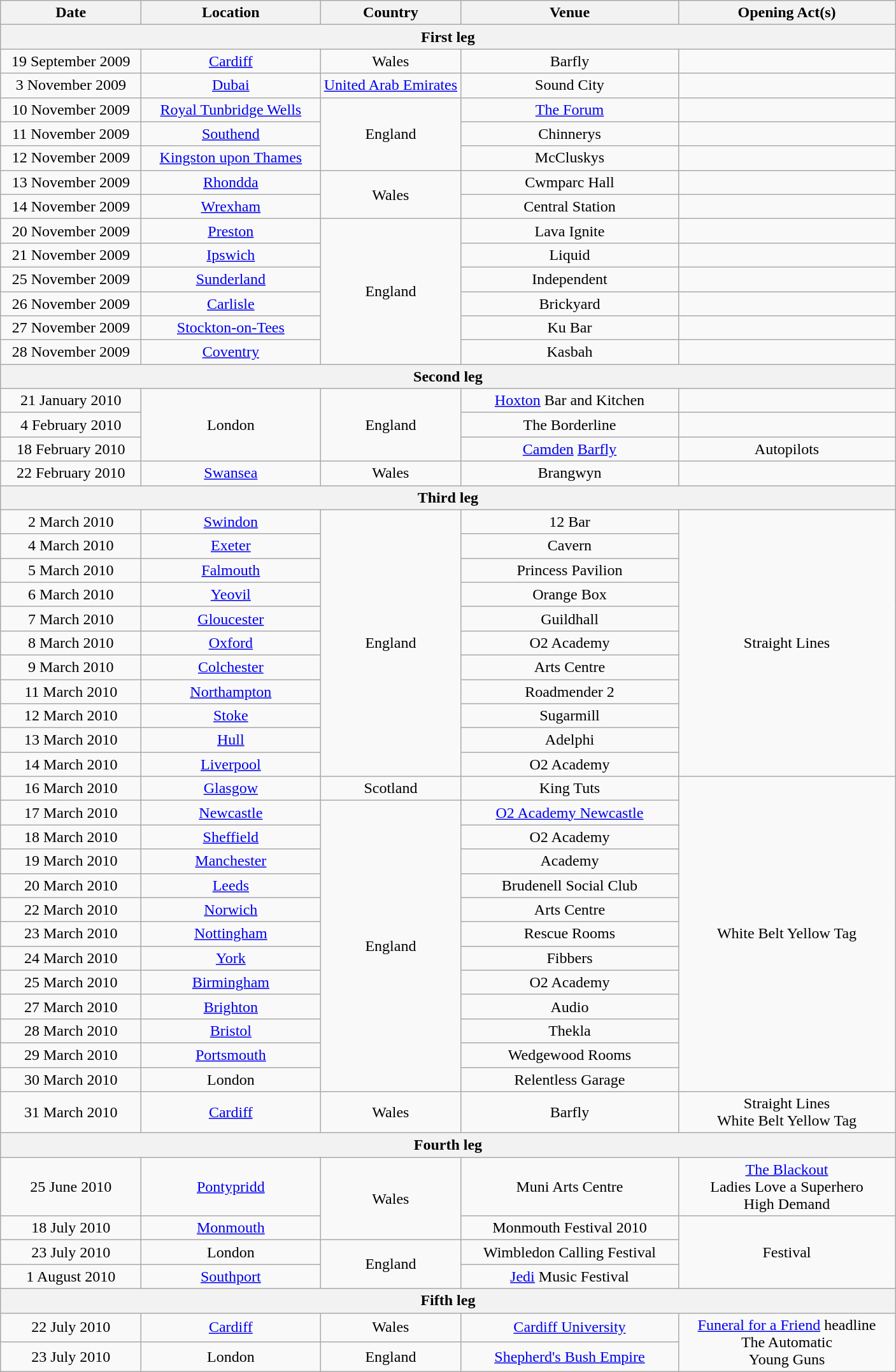<table class="wikitable" style="text-align:center;">
<tr>
<th width="140">Date</th>
<th width="180">Location</th>
<th width="140">Country</th>
<th width="220">Venue</th>
<th width="220">Opening Act(s)</th>
</tr>
<tr>
<th colspan="5">First leg</th>
</tr>
<tr>
<td>19 September 2009</td>
<td><a href='#'>Cardiff</a></td>
<td>Wales</td>
<td>Barfly</td>
<td></td>
</tr>
<tr>
<td>3 November 2009</td>
<td><a href='#'>Dubai</a></td>
<td><a href='#'>United Arab Emirates</a></td>
<td>Sound City</td>
<td></td>
</tr>
<tr>
<td>10 November 2009</td>
<td><a href='#'>Royal Tunbridge Wells</a></td>
<td rowspan="3">England</td>
<td><a href='#'>The Forum</a></td>
<td></td>
</tr>
<tr>
<td>11 November 2009</td>
<td><a href='#'>Southend</a></td>
<td>Chinnerys</td>
<td></td>
</tr>
<tr>
<td>12 November 2009</td>
<td><a href='#'>Kingston upon Thames</a></td>
<td>McCluskys</td>
<td></td>
</tr>
<tr>
<td>13 November 2009</td>
<td><a href='#'>Rhondda</a></td>
<td rowspan="2">Wales</td>
<td>Cwmparc Hall</td>
<td></td>
</tr>
<tr>
<td>14 November 2009</td>
<td><a href='#'>Wrexham</a></td>
<td>Central Station</td>
<td></td>
</tr>
<tr>
<td>20 November 2009</td>
<td><a href='#'>Preston</a></td>
<td rowspan="6">England</td>
<td>Lava Ignite</td>
<td></td>
</tr>
<tr>
<td>21 November 2009</td>
<td><a href='#'>Ipswich</a></td>
<td>Liquid</td>
<td></td>
</tr>
<tr>
<td>25 November 2009</td>
<td><a href='#'>Sunderland</a></td>
<td>Independent</td>
<td></td>
</tr>
<tr>
<td>26 November 2009</td>
<td><a href='#'>Carlisle</a></td>
<td>Brickyard</td>
<td></td>
</tr>
<tr>
<td>27 November 2009</td>
<td><a href='#'>Stockton-on-Tees</a></td>
<td>Ku Bar</td>
<td></td>
</tr>
<tr>
<td>28 November 2009</td>
<td><a href='#'>Coventry</a></td>
<td>Kasbah</td>
<td></td>
</tr>
<tr>
<th colspan="5">Second leg</th>
</tr>
<tr>
<td>21 January 2010</td>
<td rowspan="3">London</td>
<td rowspan="3">England</td>
<td><a href='#'>Hoxton</a> Bar and Kitchen</td>
<td></td>
</tr>
<tr>
<td>4 February 2010</td>
<td>The Borderline</td>
<td></td>
</tr>
<tr>
<td>18 February 2010</td>
<td><a href='#'>Camden</a> <a href='#'>Barfly</a></td>
<td>Autopilots</td>
</tr>
<tr>
<td>22 February 2010</td>
<td><a href='#'>Swansea</a></td>
<td>Wales</td>
<td>Brangwyn</td>
<td></td>
</tr>
<tr>
<th colspan="5">Third leg</th>
</tr>
<tr>
<td>2 March 2010</td>
<td><a href='#'>Swindon</a></td>
<td rowspan="11">England</td>
<td>12 Bar</td>
<td rowspan="11">Straight Lines</td>
</tr>
<tr>
<td>4 March 2010</td>
<td><a href='#'>Exeter</a></td>
<td>Cavern</td>
</tr>
<tr>
<td>5 March 2010</td>
<td><a href='#'>Falmouth</a></td>
<td>Princess Pavilion</td>
</tr>
<tr>
<td>6 March 2010</td>
<td><a href='#'>Yeovil</a></td>
<td>Orange Box</td>
</tr>
<tr>
<td>7 March 2010</td>
<td><a href='#'>Gloucester</a></td>
<td>Guildhall</td>
</tr>
<tr>
<td>8 March 2010</td>
<td><a href='#'>Oxford</a></td>
<td>O2 Academy</td>
</tr>
<tr>
<td>9 March 2010</td>
<td><a href='#'>Colchester</a></td>
<td>Arts Centre</td>
</tr>
<tr>
<td>11 March 2010</td>
<td><a href='#'>Northampton</a></td>
<td>Roadmender 2</td>
</tr>
<tr>
<td>12 March 2010</td>
<td><a href='#'>Stoke</a></td>
<td>Sugarmill</td>
</tr>
<tr>
<td>13 March 2010</td>
<td><a href='#'>Hull</a></td>
<td>Adelphi</td>
</tr>
<tr>
<td>14 March 2010</td>
<td><a href='#'>Liverpool</a></td>
<td>O2 Academy</td>
</tr>
<tr>
<td>16 March 2010</td>
<td><a href='#'>Glasgow</a></td>
<td>Scotland</td>
<td>King Tuts</td>
<td rowspan="13">White Belt Yellow Tag</td>
</tr>
<tr>
<td>17 March 2010</td>
<td><a href='#'>Newcastle</a></td>
<td rowspan="12">England</td>
<td><a href='#'>O2 Academy Newcastle</a></td>
</tr>
<tr>
<td>18 March 2010</td>
<td><a href='#'>Sheffield</a></td>
<td>O2 Academy</td>
</tr>
<tr>
<td>19 March 2010</td>
<td><a href='#'>Manchester</a></td>
<td>Academy</td>
</tr>
<tr>
<td>20 March 2010</td>
<td><a href='#'>Leeds</a></td>
<td>Brudenell Social Club</td>
</tr>
<tr>
<td>22 March 2010</td>
<td><a href='#'>Norwich</a></td>
<td>Arts Centre</td>
</tr>
<tr>
<td>23 March 2010</td>
<td><a href='#'>Nottingham</a></td>
<td>Rescue Rooms</td>
</tr>
<tr>
<td>24 March 2010</td>
<td><a href='#'>York</a></td>
<td>Fibbers</td>
</tr>
<tr>
<td>25 March 2010</td>
<td><a href='#'>Birmingham</a></td>
<td>O2 Academy</td>
</tr>
<tr>
<td>27 March 2010</td>
<td><a href='#'>Brighton</a></td>
<td>Audio</td>
</tr>
<tr>
<td>28 March 2010</td>
<td><a href='#'>Bristol</a></td>
<td>Thekla</td>
</tr>
<tr>
<td>29 March 2010</td>
<td><a href='#'>Portsmouth</a></td>
<td>Wedgewood Rooms</td>
</tr>
<tr>
<td>30 March 2010</td>
<td>London</td>
<td>Relentless Garage</td>
</tr>
<tr>
<td>31 March 2010</td>
<td><a href='#'>Cardiff</a></td>
<td>Wales</td>
<td>Barfly</td>
<td>Straight Lines<br>White Belt Yellow Tag</td>
</tr>
<tr>
<th colspan="5">Fourth leg</th>
</tr>
<tr>
<td>25 June 2010</td>
<td><a href='#'>Pontypridd</a></td>
<td rowspan="2">Wales</td>
<td>Muni Arts Centre</td>
<td><a href='#'>The Blackout</a><br>Ladies Love a Superhero<br> High Demand</td>
</tr>
<tr>
<td>18 July 2010</td>
<td><a href='#'>Monmouth</a></td>
<td>Monmouth Festival 2010</td>
<td rowspan="3">Festival</td>
</tr>
<tr>
<td>23 July 2010</td>
<td>London</td>
<td rowspan="2">England</td>
<td>Wimbledon Calling Festival</td>
</tr>
<tr>
<td>1 August 2010</td>
<td><a href='#'>Southport</a></td>
<td><a href='#'>Jedi</a> Music Festival</td>
</tr>
<tr>
<th colspan="5">Fifth leg</th>
</tr>
<tr>
<td>22 July 2010</td>
<td><a href='#'>Cardiff</a></td>
<td>Wales</td>
<td><a href='#'>Cardiff University</a></td>
<td rowspan="2"><a href='#'>Funeral for a Friend</a> headline<br>The Automatic<br>Young Guns</td>
</tr>
<tr>
<td>23 July 2010</td>
<td>London</td>
<td>England</td>
<td><a href='#'>Shepherd's Bush Empire</a></td>
</tr>
</table>
